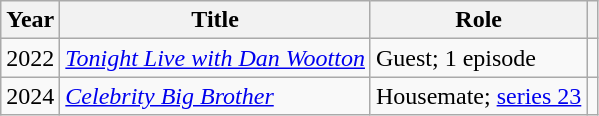<table class="wikitable plainrowheaders sortable">
<tr>
<th>Year</th>
<th>Title</th>
<th>Role</th>
<th class="unsortable"></th>
</tr>
<tr>
<td>2022</td>
<td><em><a href='#'>Tonight Live with Dan Wootton</a></em></td>
<td>Guest; 1 episode</td>
<td align="center"></td>
</tr>
<tr>
<td>2024</td>
<td><em><a href='#'>Celebrity Big Brother</a></em></td>
<td>Housemate; <a href='#'>series 23</a></td>
<td align="center"></td>
</tr>
</table>
